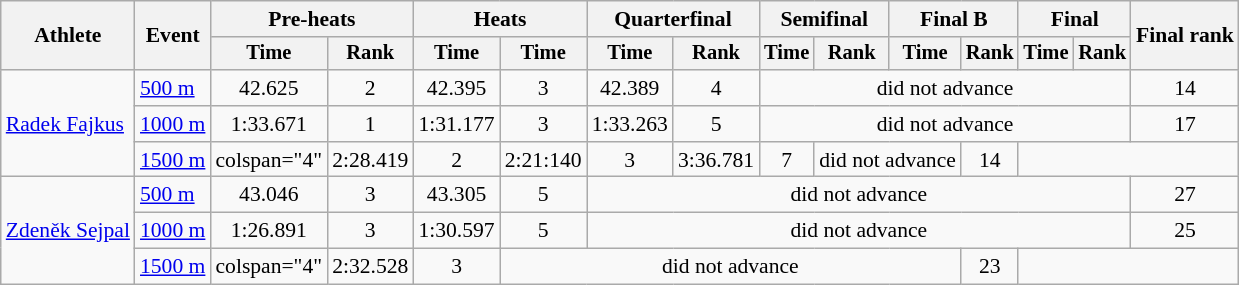<table class="wikitable" style="font-size:90%">
<tr>
<th rowspan=2>Athlete</th>
<th rowspan=2>Event</th>
<th colspan=2>Pre-heats</th>
<th colspan="2">Heats</th>
<th colspan="2">Quarterfinal</th>
<th colspan=2>Semifinal</th>
<th colspan=2>Final B</th>
<th colspan="2">Final</th>
<th rowspan="2">Final rank</th>
</tr>
<tr style="font-size:95%">
<th>Time</th>
<th>Rank</th>
<th>Time</th>
<th>Time</th>
<th>Time</th>
<th>Rank</th>
<th>Time</th>
<th>Rank</th>
<th>Time</th>
<th>Rank</th>
<th>Time</th>
<th>Rank</th>
</tr>
<tr align=center>
<td align=left rowspan=3><a href='#'>Radek Fajkus</a></td>
<td align=left><a href='#'>500 m</a></td>
<td>42.625</td>
<td>2</td>
<td>42.395</td>
<td>3</td>
<td>42.389</td>
<td>4</td>
<td colspan="6">did not advance</td>
<td>14</td>
</tr>
<tr align=center>
<td align=left><a href='#'>1000 m</a></td>
<td>1:33.671</td>
<td>1</td>
<td>1:31.177</td>
<td>3</td>
<td>1:33.263</td>
<td>5</td>
<td colspan="6">did not advance</td>
<td>17</td>
</tr>
<tr align=center>
<td align=left><a href='#'>1500 m</a></td>
<td>colspan="4" </td>
<td>2:28.419</td>
<td>2</td>
<td>2:21:140</td>
<td>3</td>
<td>3:36.781</td>
<td>7</td>
<td colspan="2">did not advance</td>
<td>14</td>
</tr>
<tr align=center>
<td align=left rowspan=3><a href='#'>Zdeněk Sejpal</a></td>
<td align=left><a href='#'>500 m</a></td>
<td>43.046</td>
<td>3</td>
<td>43.305</td>
<td>5</td>
<td colspan="8">did not advance</td>
<td>27</td>
</tr>
<tr align=center>
<td align=left><a href='#'>1000 m</a></td>
<td>1:26.891</td>
<td>3</td>
<td>1:30.597</td>
<td>5</td>
<td colspan="8">did not advance</td>
<td>25</td>
</tr>
<tr align=center>
<td align=left><a href='#'>1500 m</a></td>
<td>colspan="4" </td>
<td>2:32.528</td>
<td>3</td>
<td colspan="6">did not advance</td>
<td>23</td>
</tr>
</table>
